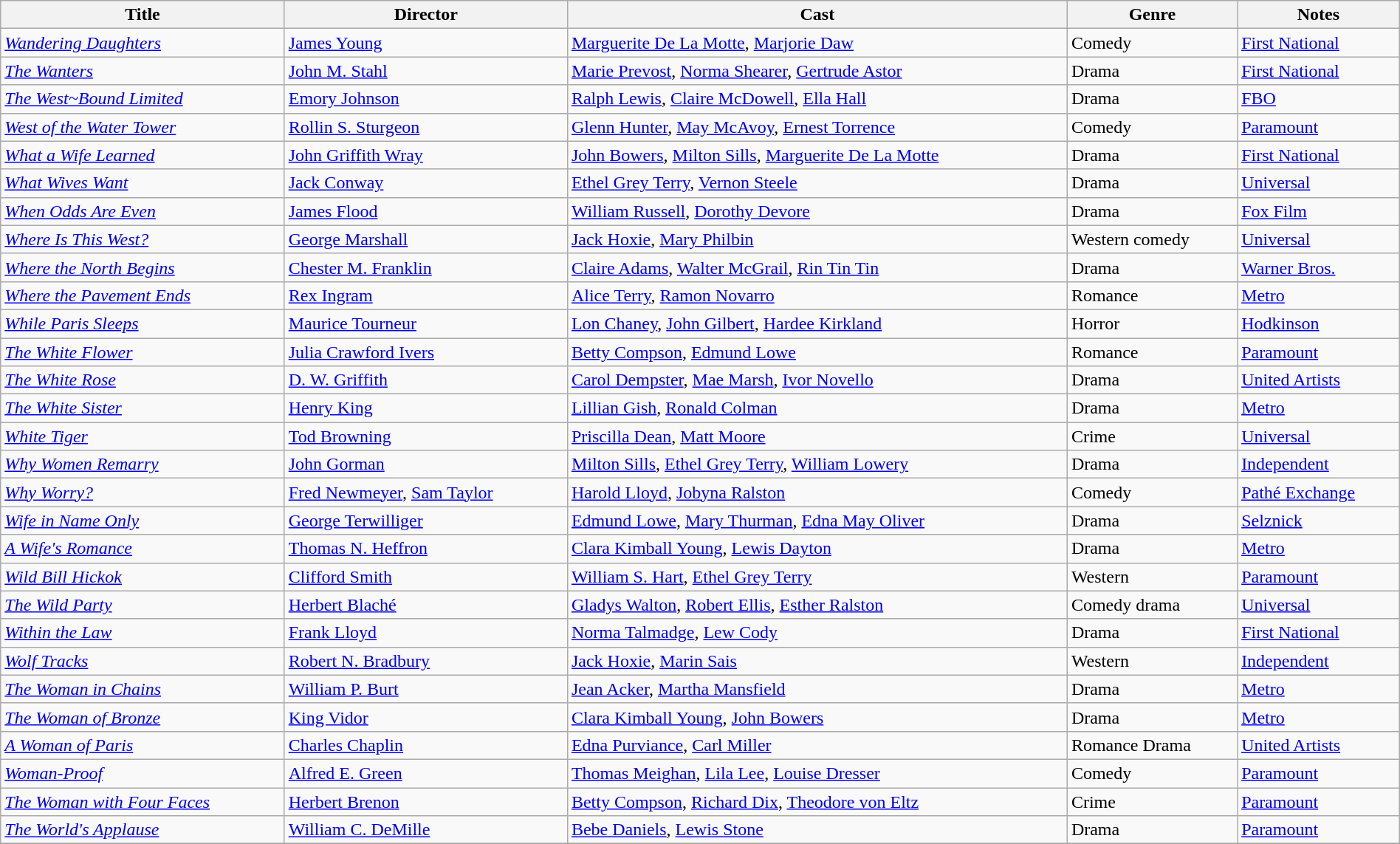<table class="wikitable" width= "100%">
<tr>
<th>Title</th>
<th>Director</th>
<th>Cast</th>
<th>Genre</th>
<th>Notes</th>
</tr>
<tr>
<td><em><a href='#'>Wandering Daughters</a></em></td>
<td><a href='#'>James Young</a></td>
<td><a href='#'>Marguerite De La Motte</a>, <a href='#'>Marjorie Daw</a></td>
<td>Comedy</td>
<td><a href='#'>First National</a></td>
</tr>
<tr>
<td><em><a href='#'>The Wanters</a></em></td>
<td><a href='#'>John M. Stahl</a></td>
<td><a href='#'>Marie Prevost</a>, <a href='#'>Norma Shearer</a>, <a href='#'>Gertrude Astor</a></td>
<td>Drama</td>
<td><a href='#'>First National</a></td>
</tr>
<tr>
<td><em><a href='#'>The West~Bound Limited</a></em></td>
<td><a href='#'>Emory Johnson</a></td>
<td><a href='#'>Ralph Lewis</a>, <a href='#'>Claire McDowell</a>, <a href='#'>Ella Hall</a></td>
<td>Drama</td>
<td><a href='#'>FBO</a></td>
</tr>
<tr>
<td><em><a href='#'>West of the Water Tower</a></em></td>
<td><a href='#'>Rollin S. Sturgeon</a></td>
<td><a href='#'>Glenn Hunter</a>, <a href='#'>May McAvoy</a>, <a href='#'>Ernest Torrence</a></td>
<td>Comedy</td>
<td><a href='#'>Paramount</a></td>
</tr>
<tr>
<td><em><a href='#'>What a Wife Learned</a></em></td>
<td><a href='#'>John Griffith Wray</a></td>
<td><a href='#'>John Bowers</a>, <a href='#'>Milton Sills</a>, <a href='#'>Marguerite De La Motte</a></td>
<td>Drama</td>
<td><a href='#'>First National</a></td>
</tr>
<tr>
<td><em><a href='#'>What Wives Want</a></em></td>
<td><a href='#'>Jack Conway</a></td>
<td><a href='#'>Ethel Grey Terry</a>, <a href='#'>Vernon Steele</a></td>
<td>Drama</td>
<td><a href='#'>Universal</a></td>
</tr>
<tr>
<td><em><a href='#'>When Odds Are Even</a></em></td>
<td><a href='#'>James Flood</a></td>
<td><a href='#'>William Russell</a>, <a href='#'>Dorothy Devore</a></td>
<td>Drama</td>
<td><a href='#'>Fox Film</a></td>
</tr>
<tr>
<td><em><a href='#'>Where Is This West?</a></em></td>
<td><a href='#'>George Marshall</a></td>
<td><a href='#'>Jack Hoxie</a>, <a href='#'>Mary Philbin</a></td>
<td>Western comedy</td>
<td><a href='#'>Universal</a></td>
</tr>
<tr>
<td><em><a href='#'>Where the North Begins</a></em></td>
<td><a href='#'>Chester M. Franklin</a></td>
<td><a href='#'>Claire Adams</a>, <a href='#'>Walter McGrail</a>, <a href='#'>Rin Tin Tin</a></td>
<td>Drama</td>
<td><a href='#'>Warner Bros.</a></td>
</tr>
<tr>
<td><em><a href='#'>Where the Pavement Ends</a></em></td>
<td><a href='#'>Rex Ingram</a></td>
<td><a href='#'>Alice Terry</a>, <a href='#'>Ramon Novarro</a></td>
<td>Romance</td>
<td><a href='#'>Metro</a></td>
</tr>
<tr>
<td><em><a href='#'>While Paris Sleeps</a></em></td>
<td><a href='#'>Maurice Tourneur</a></td>
<td><a href='#'>Lon Chaney</a>, <a href='#'>John Gilbert</a>, <a href='#'>Hardee Kirkland</a></td>
<td>Horror</td>
<td><a href='#'>Hodkinson</a></td>
</tr>
<tr>
<td><em><a href='#'>The White Flower</a></em></td>
<td><a href='#'>Julia Crawford Ivers</a></td>
<td><a href='#'>Betty Compson</a>, <a href='#'>Edmund Lowe</a></td>
<td>Romance</td>
<td><a href='#'>Paramount</a></td>
</tr>
<tr>
<td><em><a href='#'>The White Rose</a></em></td>
<td><a href='#'>D. W. Griffith</a></td>
<td><a href='#'>Carol Dempster</a>, <a href='#'>Mae Marsh</a>, <a href='#'>Ivor Novello</a></td>
<td>Drama</td>
<td><a href='#'>United Artists</a></td>
</tr>
<tr>
<td><em><a href='#'>The White Sister</a></em></td>
<td><a href='#'>Henry King</a></td>
<td><a href='#'>Lillian Gish</a>, <a href='#'>Ronald Colman</a></td>
<td>Drama</td>
<td><a href='#'>Metro</a></td>
</tr>
<tr>
<td><em><a href='#'>White Tiger</a></em></td>
<td><a href='#'>Tod Browning</a></td>
<td><a href='#'>Priscilla Dean</a>, <a href='#'>Matt Moore</a></td>
<td>Crime</td>
<td><a href='#'>Universal</a></td>
</tr>
<tr>
<td><em><a href='#'>Why Women Remarry</a></em></td>
<td><a href='#'>John Gorman</a></td>
<td><a href='#'>Milton Sills</a>, <a href='#'>Ethel Grey Terry</a>, <a href='#'>William Lowery</a></td>
<td>Drama</td>
<td><a href='#'>Independent</a></td>
</tr>
<tr>
<td><em><a href='#'>Why Worry?</a></em></td>
<td><a href='#'>Fred Newmeyer</a>, <a href='#'>Sam Taylor</a></td>
<td><a href='#'>Harold Lloyd</a>, <a href='#'>Jobyna Ralston</a></td>
<td>Comedy</td>
<td><a href='#'>Pathé Exchange</a></td>
</tr>
<tr>
<td><em><a href='#'>Wife in Name Only</a></em></td>
<td><a href='#'>George Terwilliger</a></td>
<td><a href='#'>Edmund Lowe</a>, <a href='#'>Mary Thurman</a>, <a href='#'>Edna May Oliver</a></td>
<td>Drama</td>
<td><a href='#'>Selznick</a></td>
</tr>
<tr>
<td><em><a href='#'>A Wife's Romance</a></em></td>
<td><a href='#'>Thomas N. Heffron</a></td>
<td><a href='#'>Clara Kimball Young</a>, <a href='#'>Lewis Dayton</a></td>
<td>Drama</td>
<td><a href='#'>Metro</a></td>
</tr>
<tr>
<td><em><a href='#'>Wild Bill Hickok</a></em></td>
<td><a href='#'>Clifford Smith</a></td>
<td><a href='#'>William S. Hart</a>, <a href='#'>Ethel Grey Terry</a></td>
<td>Western</td>
<td><a href='#'>Paramount</a></td>
</tr>
<tr>
<td><em><a href='#'>The Wild Party</a></em></td>
<td><a href='#'>Herbert Blaché</a></td>
<td><a href='#'>Gladys Walton</a>, <a href='#'>Robert Ellis</a>, <a href='#'>Esther Ralston</a></td>
<td>Comedy drama</td>
<td><a href='#'>Universal</a></td>
</tr>
<tr>
<td><em><a href='#'>Within the Law</a></em></td>
<td><a href='#'>Frank Lloyd</a></td>
<td><a href='#'>Norma Talmadge</a>, <a href='#'>Lew Cody</a></td>
<td>Drama</td>
<td><a href='#'>First National</a></td>
</tr>
<tr>
<td><em><a href='#'>Wolf Tracks</a></em></td>
<td><a href='#'>Robert N. Bradbury</a></td>
<td><a href='#'>Jack Hoxie</a>, <a href='#'>Marin Sais</a></td>
<td>Western</td>
<td><a href='#'>Independent</a></td>
</tr>
<tr>
<td><em><a href='#'>The Woman in Chains</a></em></td>
<td><a href='#'>William P. Burt</a></td>
<td><a href='#'>Jean Acker</a>, <a href='#'>Martha Mansfield</a></td>
<td>Drama</td>
<td><a href='#'>Metro</a></td>
</tr>
<tr>
<td><em><a href='#'>The Woman of Bronze</a></em></td>
<td><a href='#'>King Vidor</a></td>
<td><a href='#'>Clara Kimball Young</a>, <a href='#'>John Bowers</a></td>
<td>Drama</td>
<td><a href='#'>Metro</a></td>
</tr>
<tr>
<td><em><a href='#'>A Woman of Paris</a></em></td>
<td><a href='#'>Charles Chaplin</a></td>
<td><a href='#'>Edna Purviance</a>, <a href='#'>Carl Miller</a></td>
<td>Romance Drama</td>
<td><a href='#'>United Artists</a></td>
</tr>
<tr>
<td><em><a href='#'>Woman-Proof</a></em></td>
<td><a href='#'>Alfred E. Green</a></td>
<td><a href='#'>Thomas Meighan</a>, <a href='#'>Lila Lee</a>, <a href='#'>Louise Dresser</a></td>
<td>Comedy</td>
<td><a href='#'>Paramount</a></td>
</tr>
<tr>
<td><em><a href='#'>The Woman with Four Faces</a></em></td>
<td><a href='#'>Herbert Brenon</a></td>
<td><a href='#'>Betty Compson</a>, <a href='#'>Richard Dix</a>, <a href='#'>Theodore von Eltz</a></td>
<td>Crime</td>
<td><a href='#'>Paramount</a></td>
</tr>
<tr>
<td><em><a href='#'>The World's Applause</a></em></td>
<td><a href='#'>William C. DeMille</a></td>
<td><a href='#'>Bebe Daniels</a>, <a href='#'>Lewis Stone</a></td>
<td>Drama</td>
<td><a href='#'>Paramount</a></td>
</tr>
<tr>
</tr>
</table>
